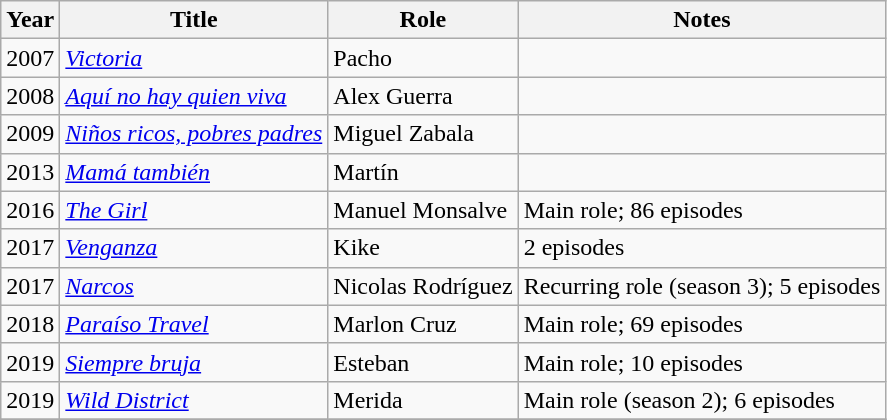<table class="wikitable sortable">
<tr>
<th>Year</th>
<th>Title</th>
<th>Role</th>
<th class="unsortable">Notes</th>
</tr>
<tr>
<td>2007</td>
<td><em><a href='#'>Victoria</a></em></td>
<td>Pacho</td>
<td></td>
</tr>
<tr>
<td>2008</td>
<td><em><a href='#'>Aquí no hay quien viva</a></em></td>
<td>Alex Guerra</td>
<td></td>
</tr>
<tr>
<td>2009</td>
<td><em><a href='#'>Niños ricos, pobres padres</a></em></td>
<td>Miguel Zabala</td>
<td></td>
</tr>
<tr>
<td>2013</td>
<td><em><a href='#'>Mamá también</a></em></td>
<td>Martín</td>
<td></td>
</tr>
<tr>
<td>2016</td>
<td><em><a href='#'>The Girl</a></em></td>
<td>Manuel Monsalve</td>
<td>Main role; 86 episodes</td>
</tr>
<tr>
<td>2017</td>
<td><em><a href='#'>Venganza</a></em></td>
<td>Kike</td>
<td>2 episodes</td>
</tr>
<tr>
<td>2017</td>
<td><em><a href='#'>Narcos</a></em></td>
<td>Nicolas Rodríguez</td>
<td>Recurring role (season 3); 5 episodes</td>
</tr>
<tr>
<td>2018</td>
<td><em><a href='#'>Paraíso Travel</a></em></td>
<td>Marlon Cruz</td>
<td>Main role; 69 episodes</td>
</tr>
<tr>
<td>2019</td>
<td><em><a href='#'>Siempre bruja</a></em></td>
<td>Esteban</td>
<td>Main role; 10 episodes</td>
</tr>
<tr>
<td>2019</td>
<td><em><a href='#'>Wild District</a></em></td>
<td>Merida</td>
<td>Main role (season 2); 6 episodes</td>
</tr>
<tr>
</tr>
</table>
